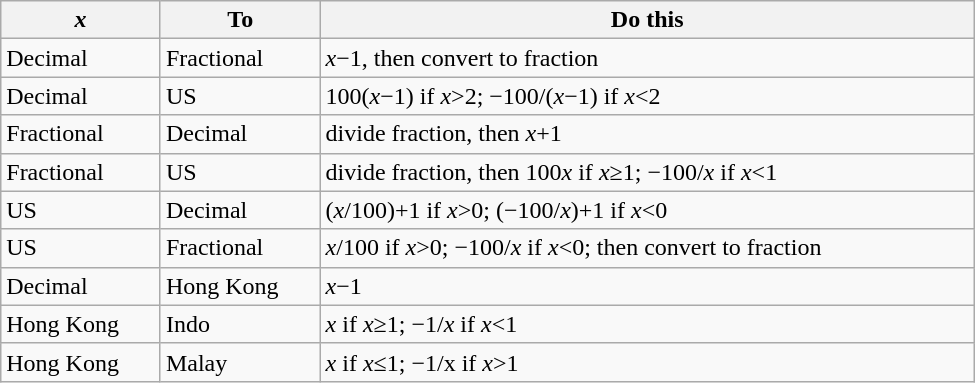<table class="wikitable" style="width:650px" border="1">
<tr>
<th><em>x</em></th>
<th>To</th>
<th>Do this</th>
</tr>
<tr>
<td>Decimal</td>
<td>Fractional</td>
<td><em>x</em>−1, then convert to fraction</td>
</tr>
<tr>
<td>Decimal</td>
<td>US</td>
<td>100(<em>x</em>−1) if <em>x</em>>2; −100/(<em>x</em>−1) if <em>x</em><2</td>
</tr>
<tr>
<td>Fractional</td>
<td>Decimal</td>
<td>divide fraction, then <em>x</em>+1</td>
</tr>
<tr>
<td>Fractional</td>
<td>US</td>
<td>divide fraction, then 100<em>x</em> if <em>x</em>≥1; −100/<em>x</em> if <em>x</em><1</td>
</tr>
<tr>
<td>US</td>
<td>Decimal</td>
<td>(<em>x</em>/100)+1 if <em>x</em>>0; (−100/<em>x</em>)+1 if <em>x</em><0</td>
</tr>
<tr>
<td>US</td>
<td>Fractional</td>
<td><em>x</em>/100 if <em>x</em>>0; −100/<em>x</em> if <em>x</em><0; then convert to fraction</td>
</tr>
<tr>
<td>Decimal</td>
<td>Hong Kong</td>
<td><em>x</em>−1</td>
</tr>
<tr>
<td>Hong Kong</td>
<td>Indo</td>
<td><em>x</em> if <em>x</em>≥1; −1/<em>x</em> if <em>x</em><1</td>
</tr>
<tr>
<td>Hong Kong</td>
<td>Malay</td>
<td><em>x</em> if <em>x</em>≤1; −1/x if <em>x</em>>1</td>
</tr>
</table>
